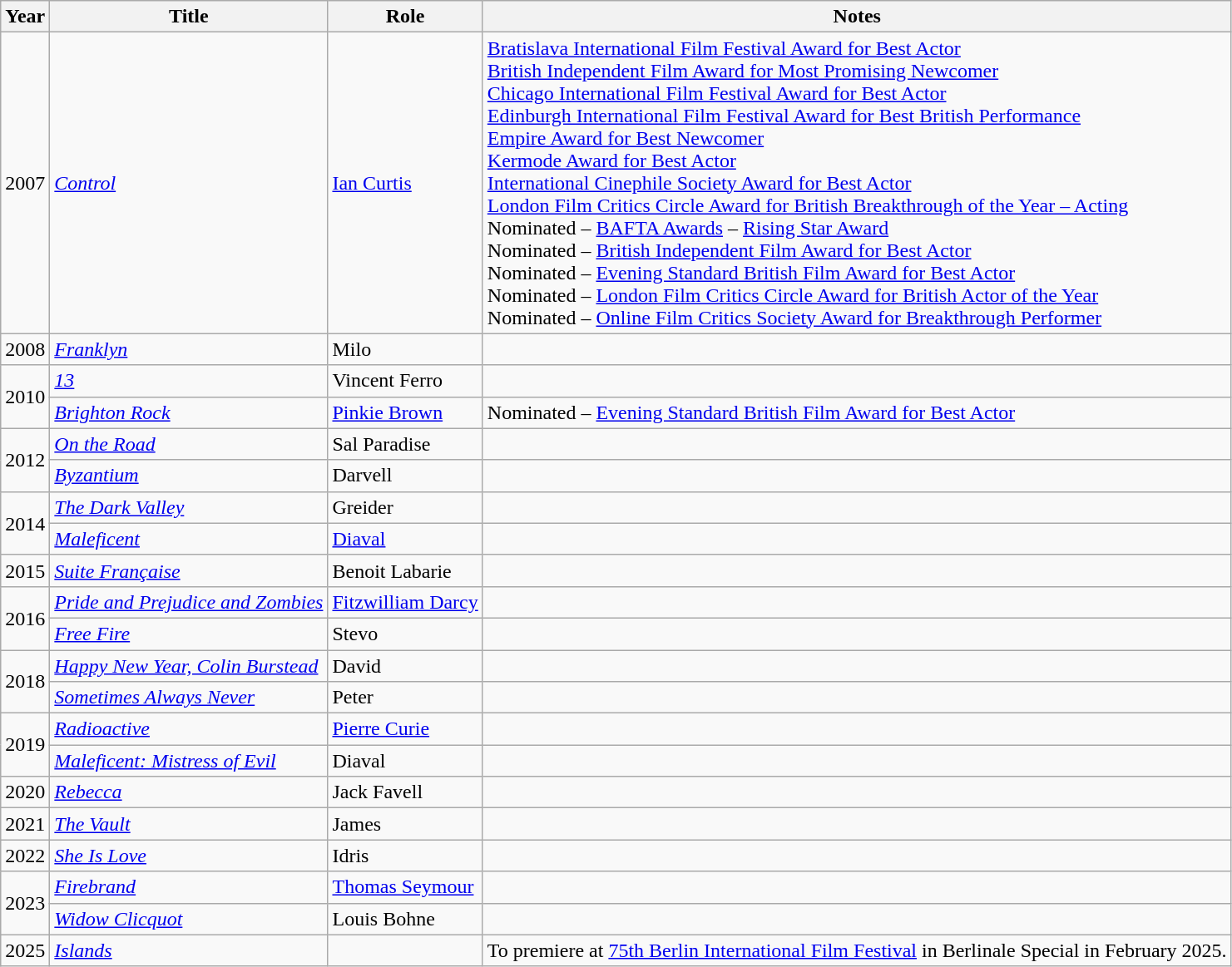<table class="wikitable sortable">
<tr>
<th>Year</th>
<th>Title</th>
<th>Role</th>
<th class="unsortable">Notes</th>
</tr>
<tr>
<td>2007</td>
<td><em><a href='#'>Control</a></em></td>
<td><a href='#'>Ian Curtis</a></td>
<td><a href='#'>Bratislava International Film Festival Award for Best Actor</a><br><a href='#'>British Independent Film Award for Most Promising Newcomer</a><br><a href='#'>Chicago International Film Festival Award for Best Actor</a><br><a href='#'>Edinburgh International Film Festival Award for Best British Performance</a><br><a href='#'>Empire Award for Best Newcomer</a><br> <a href='#'>Kermode Award for Best Actor</a> <br><a href='#'>International Cinephile Society Award for Best Actor</a><br><a href='#'>London Film Critics Circle Award for British Breakthrough of the Year – Acting</a><br>Nominated – <a href='#'>BAFTA Awards</a> – <a href='#'>Rising Star Award</a><br>Nominated – <a href='#'>British Independent Film Award for Best Actor</a><br>Nominated – <a href='#'>Evening Standard British Film Award for Best Actor</a><br>Nominated – <a href='#'>London Film Critics Circle Award for British Actor of the Year</a><br>Nominated – <a href='#'>Online Film Critics Society Award for Breakthrough Performer</a></td>
</tr>
<tr>
<td>2008</td>
<td><em><a href='#'>Franklyn</a></em></td>
<td>Milo</td>
<td></td>
</tr>
<tr>
<td rowspan="2">2010</td>
<td><em><a href='#'>13</a></em></td>
<td>Vincent Ferro</td>
<td></td>
</tr>
<tr>
<td><em><a href='#'>Brighton Rock</a></em></td>
<td><a href='#'>Pinkie Brown</a></td>
<td>Nominated – <a href='#'>Evening Standard British Film Award for Best Actor</a></td>
</tr>
<tr>
<td rowspan="2">2012</td>
<td><em><a href='#'>On the Road</a></em></td>
<td>Sal Paradise</td>
<td></td>
</tr>
<tr>
<td><em><a href='#'>Byzantium</a></em></td>
<td>Darvell</td>
<td></td>
</tr>
<tr>
<td rowspan="2">2014</td>
<td><em><a href='#'>The Dark Valley</a></em></td>
<td>Greider</td>
<td></td>
</tr>
<tr>
<td><em><a href='#'>Maleficent</a></em></td>
<td><a href='#'>Diaval</a></td>
<td></td>
</tr>
<tr>
<td>2015</td>
<td><em><a href='#'>Suite Française</a></em></td>
<td>Benoit Labarie</td>
<td></td>
</tr>
<tr>
<td rowspan="2">2016</td>
<td><em><a href='#'>Pride and Prejudice and Zombies</a></em></td>
<td><a href='#'>Fitzwilliam Darcy</a></td>
<td></td>
</tr>
<tr>
<td><em><a href='#'>Free Fire</a></em></td>
<td>Stevo</td>
<td></td>
</tr>
<tr>
<td rowspan="2">2018</td>
<td><em><a href='#'>Happy New Year, Colin Burstead</a></em></td>
<td>David</td>
<td></td>
</tr>
<tr>
<td><em><a href='#'>Sometimes Always Never</a></em></td>
<td>Peter</td>
<td></td>
</tr>
<tr>
<td rowspan="2">2019</td>
<td><em><a href='#'>Radioactive</a></em></td>
<td><a href='#'>Pierre Curie</a></td>
<td></td>
</tr>
<tr>
<td><em><a href='#'>Maleficent: Mistress of Evil</a></em></td>
<td>Diaval</td>
<td></td>
</tr>
<tr>
<td>2020</td>
<td><em><a href='#'>Rebecca</a></em></td>
<td>Jack Favell</td>
<td></td>
</tr>
<tr>
<td>2021</td>
<td><a href='#'><em>The Vault</em></a></td>
<td>James</td>
<td></td>
</tr>
<tr>
<td>2022</td>
<td><em><a href='#'>She Is Love</a></em></td>
<td>Idris</td>
<td></td>
</tr>
<tr>
<td rowspan="2">2023</td>
<td><em><a href='#'>Firebrand</a></em></td>
<td><a href='#'>Thomas Seymour</a></td>
<td></td>
</tr>
<tr>
<td><em><a href='#'>Widow Clicquot</a></em></td>
<td>Louis Bohne</td>
<td></td>
</tr>
<tr>
<td>2025</td>
<td><em><a href='#'>Islands</a></em></td>
<td></td>
<td>To premiere at <a href='#'>75th Berlin International Film Festival</a> in Berlinale Special in February 2025.</td>
</tr>
</table>
